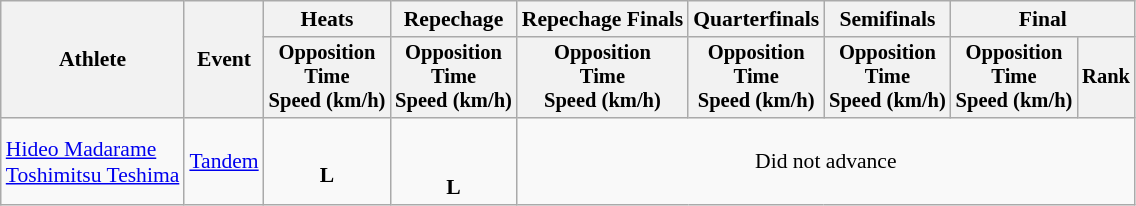<table class="wikitable" style="font-size:90%">
<tr>
<th rowspan="2">Athlete</th>
<th rowspan="2">Event</th>
<th>Heats</th>
<th>Repechage</th>
<th>Repechage Finals</th>
<th>Quarterfinals</th>
<th>Semifinals</th>
<th colspan=2>Final</th>
</tr>
<tr style="font-size:95%">
<th>Opposition<br>Time<br>Speed (km/h)</th>
<th>Opposition<br>Time<br>Speed (km/h)</th>
<th>Opposition<br>Time<br>Speed (km/h)</th>
<th>Opposition<br>Time<br>Speed (km/h)</th>
<th>Opposition<br>Time<br>Speed (km/h)</th>
<th>Opposition<br>Time<br>Speed (km/h)</th>
<th>Rank</th>
</tr>
<tr align=center>
<td align=left><a href='#'>Hideo Madarame</a><br><a href='#'>Toshimitsu Teshima</a></td>
<td align=left><a href='#'>Tandem</a></td>
<td><br><strong>L</strong></td>
<td><br><br><strong>L</strong></td>
<td colspan=8>Did not advance</td>
</tr>
</table>
